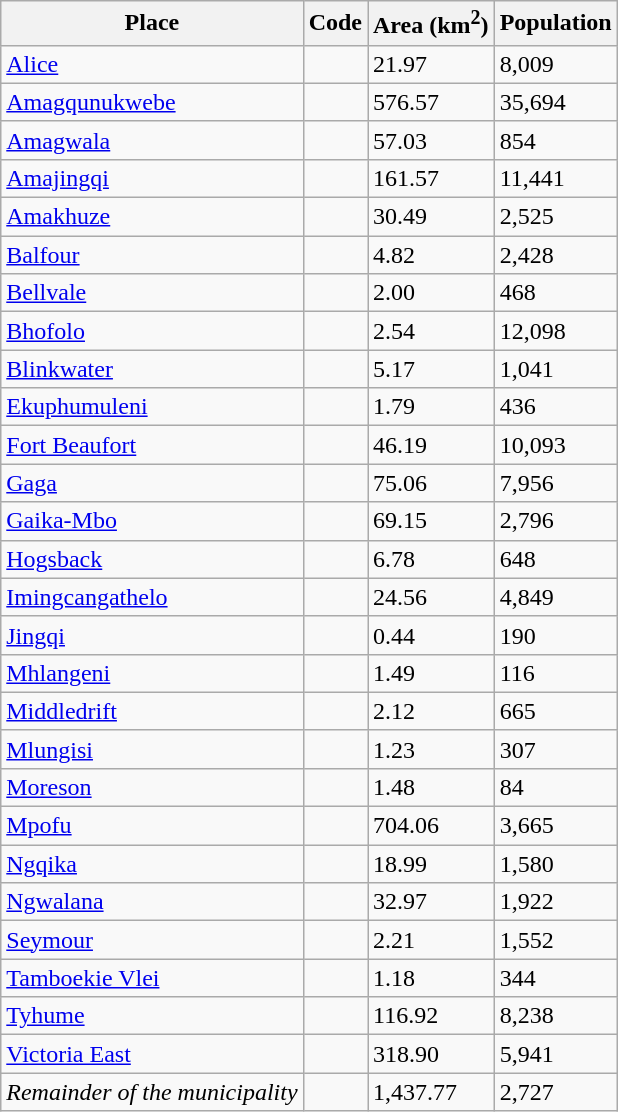<table class="wikitable sortable">
<tr>
<th>Place</th>
<th>Code</th>
<th>Area (km<sup>2</sup>)</th>
<th>Population</th>
</tr>
<tr>
<td><a href='#'>Alice</a></td>
<td></td>
<td>21.97</td>
<td>8,009</td>
</tr>
<tr>
<td><a href='#'>Amagqunukwebe</a></td>
<td></td>
<td>576.57</td>
<td>35,694</td>
</tr>
<tr>
<td><a href='#'>Amagwala</a></td>
<td></td>
<td>57.03</td>
<td>854</td>
</tr>
<tr>
<td><a href='#'>Amajingqi</a></td>
<td></td>
<td>161.57</td>
<td>11,441</td>
</tr>
<tr>
<td><a href='#'>Amakhuze</a></td>
<td></td>
<td>30.49</td>
<td>2,525</td>
</tr>
<tr>
<td><a href='#'>Balfour</a></td>
<td></td>
<td>4.82</td>
<td>2,428</td>
</tr>
<tr>
<td><a href='#'>Bellvale</a></td>
<td></td>
<td>2.00</td>
<td>468</td>
</tr>
<tr>
<td><a href='#'>Bhofolo</a></td>
<td></td>
<td>2.54</td>
<td>12,098</td>
</tr>
<tr>
<td><a href='#'>Blinkwater</a></td>
<td></td>
<td>5.17</td>
<td>1,041</td>
</tr>
<tr>
<td><a href='#'>Ekuphumuleni</a></td>
<td></td>
<td>1.79</td>
<td>436</td>
</tr>
<tr>
<td><a href='#'>Fort Beaufort</a></td>
<td></td>
<td>46.19</td>
<td>10,093</td>
</tr>
<tr>
<td><a href='#'>Gaga</a></td>
<td></td>
<td>75.06</td>
<td>7,956</td>
</tr>
<tr>
<td><a href='#'>Gaika-Mbo</a></td>
<td></td>
<td>69.15</td>
<td>2,796</td>
</tr>
<tr>
<td><a href='#'>Hogsback</a></td>
<td></td>
<td>6.78</td>
<td>648</td>
</tr>
<tr>
<td><a href='#'>Imingcangathelo</a></td>
<td></td>
<td>24.56</td>
<td>4,849</td>
</tr>
<tr>
<td><a href='#'>Jingqi</a></td>
<td></td>
<td>0.44</td>
<td>190</td>
</tr>
<tr>
<td><a href='#'>Mhlangeni</a></td>
<td></td>
<td>1.49</td>
<td>116</td>
</tr>
<tr>
<td><a href='#'>Middledrift</a></td>
<td></td>
<td>2.12</td>
<td>665</td>
</tr>
<tr>
<td><a href='#'>Mlungisi</a></td>
<td></td>
<td>1.23</td>
<td>307</td>
</tr>
<tr>
<td><a href='#'>Moreson</a></td>
<td></td>
<td>1.48</td>
<td>84</td>
</tr>
<tr>
<td><a href='#'>Mpofu</a></td>
<td></td>
<td>704.06</td>
<td>3,665</td>
</tr>
<tr>
<td><a href='#'>Ngqika</a></td>
<td></td>
<td>18.99</td>
<td>1,580</td>
</tr>
<tr>
<td><a href='#'>Ngwalana</a></td>
<td></td>
<td>32.97</td>
<td>1,922</td>
</tr>
<tr>
<td><a href='#'>Seymour</a></td>
<td></td>
<td>2.21</td>
<td>1,552</td>
</tr>
<tr>
<td><a href='#'>Tamboekie Vlei</a></td>
<td></td>
<td>1.18</td>
<td>344</td>
</tr>
<tr>
<td><a href='#'>Tyhume</a></td>
<td></td>
<td>116.92</td>
<td>8,238</td>
</tr>
<tr>
<td><a href='#'>Victoria East</a></td>
<td></td>
<td>318.90</td>
<td>5,941</td>
</tr>
<tr>
<td><em>Remainder of the municipality</em></td>
<td></td>
<td>1,437.77</td>
<td>2,727</td>
</tr>
</table>
